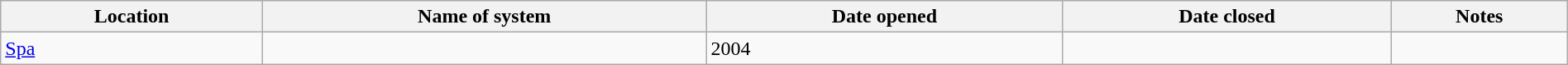<table class="wikitable" width=100%>
<tr>
<th>Location</th>
<th>Name of system</th>
<th>Date opened</th>
<th>Date closed</th>
<th>Notes</th>
</tr>
<tr>
<td><a href='#'>Spa</a></td>
<td></td>
<td>2004</td>
<td></td>
<td></td>
</tr>
</table>
